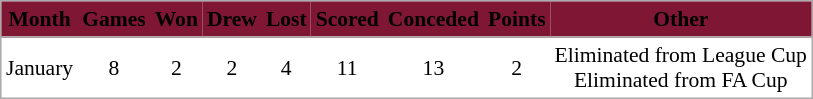<table cellspacing="0" cellpadding="3" style="border:1px solid #AAAAAA;font-size:90%">
<tr bgcolor="#7F1734">
<th style="border-bottom:1px solid #AAAAAA" align="center"><span>Month</span></th>
<th style="border-bottom:1px solid #AAAAAA" align="center"><span>Games</span></th>
<th style="border-bottom:1px solid #AAAAAA" align="center"><span>Won</span></th>
<th style="border-bottom:1px solid #AAAAAA" align="center"><span>Drew</span></th>
<th style="border-bottom:1px solid #AAAAAA" align="center"><span>Lost</span></th>
<th style="border-bottom:1px solid #AAAAAA" align="center"><span>Scored</span></th>
<th style="border-bottom:1px solid #AAAAAA" align="center"><span>Conceded</span></th>
<th style="border-bottom:1px solid #AAAAAA" align="center"><span>Points</span></th>
<th style="border-bottom:1px solid #AAAAAA" align="center"><span>Other</span></th>
</tr>
<tr>
<td align="center">January</td>
<td align="center">8</td>
<td align="center">2</td>
<td align="center">2</td>
<td align="center">4</td>
<td align="center">11</td>
<td align="center">13</td>
<td align="center">2</td>
<td align="center">Eliminated from League Cup<br>Eliminated from FA Cup</td>
</tr>
</table>
